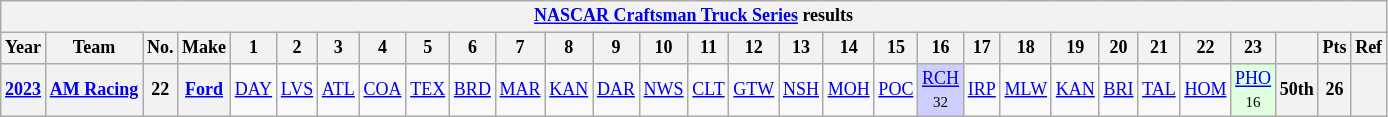<table class="wikitable" style="text-align:center; font-size:75%">
<tr>
<th colspan=32><a href='#'>NASCAR Craftsman Truck Series</a> results</th>
</tr>
<tr>
<th>Year</th>
<th>Team</th>
<th>No.</th>
<th>Make</th>
<th>1</th>
<th>2</th>
<th>3</th>
<th>4</th>
<th>5</th>
<th>6</th>
<th>7</th>
<th>8</th>
<th>9</th>
<th>10</th>
<th>11</th>
<th>12</th>
<th>13</th>
<th>14</th>
<th>15</th>
<th>16</th>
<th>17</th>
<th>18</th>
<th>19</th>
<th>20</th>
<th>21</th>
<th>22</th>
<th>23</th>
<th></th>
<th>Pts</th>
<th>Ref</th>
</tr>
<tr>
<th><a href='#'>2023</a></th>
<th><a href='#'>AM Racing</a></th>
<th>22</th>
<th><a href='#'>Ford</a></th>
<td><a href='#'>DAY</a></td>
<td><a href='#'>LVS</a></td>
<td><a href='#'>ATL</a></td>
<td><a href='#'>COA</a></td>
<td><a href='#'>TEX</a></td>
<td><a href='#'>BRD</a></td>
<td><a href='#'>MAR</a></td>
<td><a href='#'>KAN</a></td>
<td><a href='#'>DAR</a></td>
<td><a href='#'>NWS</a></td>
<td><a href='#'>CLT</a></td>
<td><a href='#'>GTW</a></td>
<td><a href='#'>NSH</a></td>
<td><a href='#'>MOH</a></td>
<td><a href='#'>POC</a></td>
<td style="background:#CFCFFF;"><a href='#'>RCH</a><br><small>32</small></td>
<td><a href='#'>IRP</a></td>
<td><a href='#'>MLW</a></td>
<td><a href='#'>KAN</a></td>
<td><a href='#'>BRI</a></td>
<td><a href='#'>TAL</a></td>
<td><a href='#'>HOM</a></td>
<td style="background:#DFFFDF;"><a href='#'>PHO</a><br><small>16</small></td>
<th>50th</th>
<th>26</th>
<th></th>
</tr>
</table>
